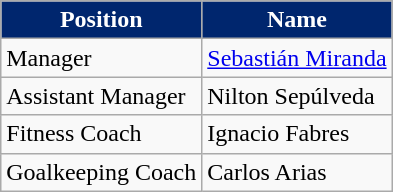<table class="wikitable">
<tr>
<th style="color:#FFFFFF; background:#00266E;">Position</th>
<th style="color:#FFFFFF; background:#00266E;">Name</th>
</tr>
<tr>
<td>Manager</td>
<td> <a href='#'>Sebastián Miranda</a></td>
</tr>
<tr>
<td>Assistant Manager</td>
<td> Nilton Sepúlveda</td>
</tr>
<tr>
<td>Fitness Coach</td>
<td> Ignacio Fabres</td>
</tr>
<tr>
<td>Goalkeeping Coach</td>
<td> Carlos Arias</td>
</tr>
</table>
